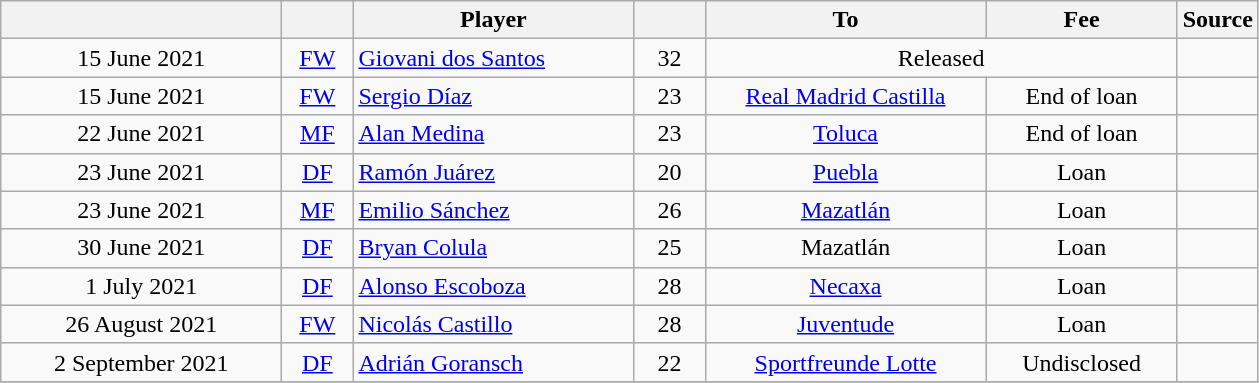<table class="wikitable sortable">
<tr>
<th style="width:180px;"><br></th>
<th style=width:40px;"></th>
<th style="width:180px;">Player</th>
<th style="width:40px;"></th>
<th style="width:180px;">To</th>
<th class="unsortable" style="width:120px;">Fee</th>
<th style="width:20px;">Source</th>
</tr>
<tr>
<td align="center">15 June 2021</td>
<td align="center"><a href='#'>FW</a></td>
<td> <a href='#'>Giovani dos Santos</a></td>
<td align="center">32</td>
<td align="center" colspan="2">Released</td>
<td align="center"></td>
</tr>
<tr>
<td align="center">15 June 2021</td>
<td align="center"><a href='#'>FW</a></td>
<td> <a href='#'>Sergio Díaz</a></td>
<td align="center">23</td>
<td align="center"> <a href='#'>Real Madrid Castilla</a></td>
<td align="center">End of loan</td>
<td align="center"></td>
</tr>
<tr>
<td align="center">22 June 2021</td>
<td align="center"><a href='#'>MF</a></td>
<td> <a href='#'>Alan Medina</a></td>
<td align="center">23</td>
<td align="center"> <a href='#'>Toluca</a></td>
<td align="center">End of loan</td>
<td align="center"></td>
</tr>
<tr>
<td align="center">23 June 2021</td>
<td align="center"><a href='#'>DF</a></td>
<td> <a href='#'>Ramón Juárez</a></td>
<td align="center">20</td>
<td align="center"> <a href='#'>Puebla</a></td>
<td align="center">Loan</td>
<td align="center"></td>
</tr>
<tr>
<td align="center">23 June 2021</td>
<td align="center"><a href='#'>MF</a></td>
<td> <a href='#'>Emilio Sánchez</a></td>
<td align="center">26</td>
<td align="center"> <a href='#'>Mazatlán</a></td>
<td align="center">Loan</td>
<td align="center"></td>
</tr>
<tr>
<td align="center">30 June 2021</td>
<td align="center"><a href='#'>DF</a></td>
<td> <a href='#'>Bryan Colula</a></td>
<td align="center">25</td>
<td align="center"> Mazatlán</td>
<td align="center">Loan</td>
<td align="center"></td>
</tr>
<tr>
<td align="center">1 July 2021</td>
<td align="center"><a href='#'>DF</a></td>
<td> <a href='#'>Alonso Escoboza</a></td>
<td align="center">28</td>
<td align="center"> <a href='#'>Necaxa</a></td>
<td align="center">Loan</td>
<td align="center"></td>
</tr>
<tr>
<td align="center">26 August 2021</td>
<td align="center"><a href='#'>FW</a></td>
<td> <a href='#'>Nicolás Castillo</a></td>
<td align="center">28</td>
<td align="center"> <a href='#'>Juventude</a></td>
<td align="center">Loan</td>
<td align="center"></td>
</tr>
<tr>
<td align="center">2 September 2021</td>
<td align="center"><a href='#'>DF</a></td>
<td> <a href='#'>Adrián Goransch</a></td>
<td align="center">22</td>
<td align="center"> <a href='#'>Sportfreunde Lotte</a></td>
<td align="center">Undisclosed</td>
<td align="center"></td>
</tr>
<tr>
</tr>
</table>
